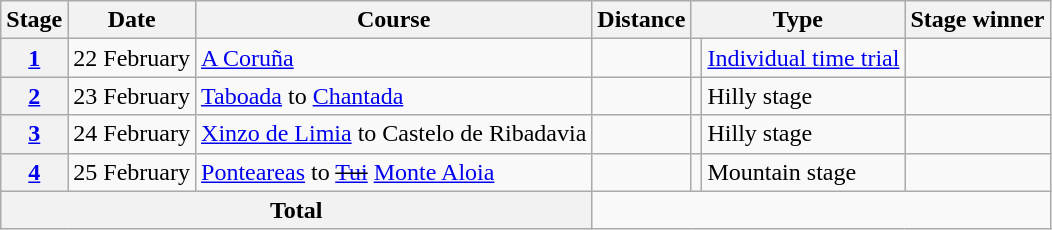<table class="wikitable">
<tr>
<th scope="col">Stage</th>
<th scope="col">Date</th>
<th scope="col">Course</th>
<th scope="col">Distance</th>
<th scope="col" colspan="2">Type</th>
<th scope="col">Stage winner</th>
</tr>
<tr>
<th scope="row"><a href='#'>1</a></th>
<td style="text-align:center;">22 February</td>
<td><a href='#'>A Coruña</a></td>
<td style="text-align:center;"></td>
<td></td>
<td><a href='#'>Individual time trial</a></td>
<td></td>
</tr>
<tr>
<th scope="row"><a href='#'>2</a></th>
<td style="text-align:center;">23 February</td>
<td><a href='#'>Taboada</a> to <a href='#'>Chantada</a></td>
<td style="text-align:center;"></td>
<td></td>
<td>Hilly stage</td>
<td></td>
</tr>
<tr>
<th scope="row"><a href='#'>3</a></th>
<td style="text-align:center;">24 February</td>
<td><a href='#'>Xinzo de Limia</a> to Castelo de Ribadavia</td>
<td style="text-align:center;"></td>
<td></td>
<td>Hilly stage</td>
<td></td>
</tr>
<tr>
<th scope="row"><a href='#'>4</a></th>
<td style="text-align:center;">25 February</td>
<td><a href='#'>Ponteareas</a> to <s><a href='#'>Tui</a></s> <a href='#'>Monte Aloia</a></td>
<td style="text-align:center;"><s></s> </td>
<td></td>
<td>Mountain stage</td>
<td></td>
</tr>
<tr>
<th colspan="3">Total</th>
<td colspan="4" style="text-align:center;"></td>
</tr>
</table>
